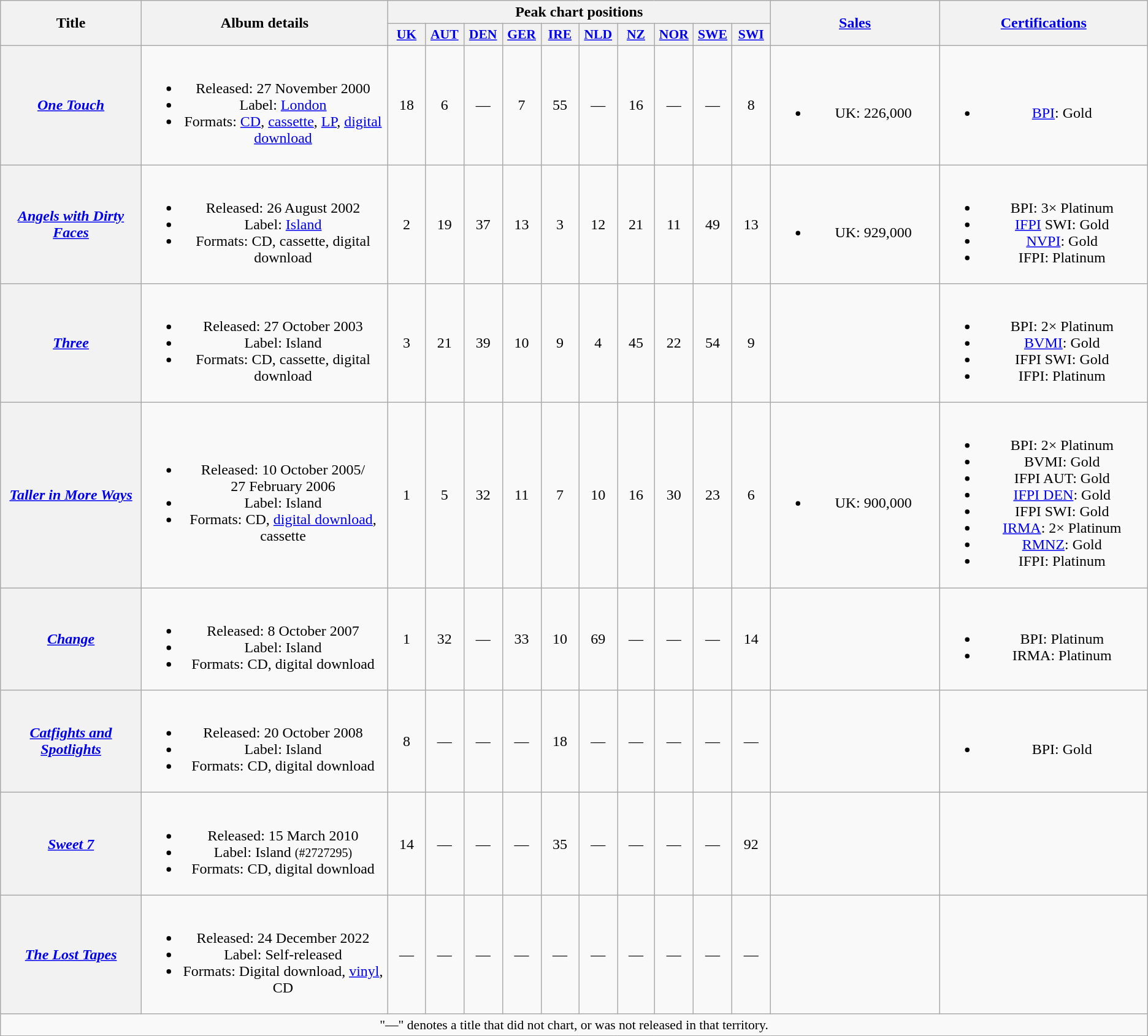<table class="wikitable plainrowheaders" style="text-align:center;">
<tr>
<th scope="col" rowspan="2" style="width:10em;">Title</th>
<th scope="col" rowspan="2" style="width:18em;">Album details</th>
<th scope="col" colspan="10">Peak chart positions</th>
<th scope="col" rowspan="2" style="width:12em;"><a href='#'>Sales</a></th>
<th scope="col" rowspan="2" style="width:15em;"><a href='#'>Certifications</a></th>
</tr>
<tr>
<th scope="col" style="width:2.5em;font-size:90%;"><a href='#'>UK</a><br></th>
<th scope="col" style="width:2.5em;font-size:90%;"><a href='#'>AUT</a><br></th>
<th scope="col" style="width:2.5em;font-size:90%;"><a href='#'>DEN</a><br></th>
<th scope="col" style="width:2.5em;font-size:90%;"><a href='#'>GER</a><br></th>
<th scope="col" style="width:2.5em;font-size:90%;"><a href='#'>IRE</a><br></th>
<th scope="col" style="width:2.5em;font-size:90%;"><a href='#'>NLD</a><br></th>
<th scope="col" style="width:2.5em;font-size:90%;"><a href='#'>NZ</a><br></th>
<th scope="col" style="width:2.5em;font-size:90%;"><a href='#'>NOR</a><br></th>
<th scope="col" style="width:2.5em;font-size:90%;"><a href='#'>SWE</a><br></th>
<th scope="col" style="width:2.5em;font-size:90%;"><a href='#'>SWI</a><br></th>
</tr>
<tr>
<th scope="row"><em><a href='#'>One Touch</a></em></th>
<td><br><ul><li>Released: 27 November 2000</li><li>Label: <a href='#'>London</a></li><li>Formats: <a href='#'>CD</a>, <a href='#'>cassette</a>, <a href='#'>LP</a>, <a href='#'>digital download</a></li></ul></td>
<td>18</td>
<td>6</td>
<td>—</td>
<td>7</td>
<td>55</td>
<td>—</td>
<td>16</td>
<td>—</td>
<td>—</td>
<td>8</td>
<td><br><ul><li>UK: 226,000</li></ul></td>
<td><br><ul><li><a href='#'>BPI</a>: Gold</li></ul></td>
</tr>
<tr>
<th scope="row"><em><a href='#'>Angels with Dirty Faces</a></em></th>
<td><br><ul><li>Released: 26 August 2002</li><li>Label: <a href='#'>Island</a></li><li>Formats: CD, cassette, digital download</li></ul></td>
<td>2</td>
<td>19</td>
<td>37</td>
<td>13</td>
<td>3</td>
<td>12</td>
<td>21</td>
<td>11</td>
<td>49</td>
<td>13</td>
<td><br><ul><li>UK: 929,000</li></ul></td>
<td><br><ul><li>BPI: 3× Platinum</li><li><a href='#'>IFPI</a> SWI: Gold</li><li><a href='#'>NVPI</a>: Gold</li><li>IFPI: Platinum</li></ul></td>
</tr>
<tr>
<th scope="row"><em><a href='#'>Three</a></em></th>
<td><br><ul><li>Released: 27 October 2003</li><li>Label: Island</li><li>Formats: CD, cassette, digital download</li></ul></td>
<td>3</td>
<td>21</td>
<td>39</td>
<td>10</td>
<td>9</td>
<td>4</td>
<td>45</td>
<td>22</td>
<td>54</td>
<td>9</td>
<td></td>
<td><br><ul><li>BPI: 2× Platinum</li><li><a href='#'>BVMI</a>: Gold</li><li>IFPI SWI: Gold</li><li>IFPI: Platinum</li></ul></td>
</tr>
<tr>
<th scope="row"><em><a href='#'>Taller in More Ways</a></em></th>
<td><br><ul><li>Released: 10 October 2005/<br>27 February 2006 </li><li>Label: Island</li><li>Formats: CD, <a href='#'>digital download</a>, cassette</li></ul></td>
<td>1</td>
<td>5</td>
<td>32</td>
<td>11</td>
<td>7</td>
<td>10</td>
<td>16</td>
<td>30</td>
<td>23</td>
<td>6</td>
<td><br><ul><li>UK: 900,000</li></ul></td>
<td><br><ul><li>BPI: 2× Platinum</li><li>BVMI: Gold</li><li>IFPI AUT: Gold</li><li><a href='#'>IFPI DEN</a>: Gold</li><li>IFPI SWI: Gold</li><li><a href='#'>IRMA</a>: 2× Platinum</li><li><a href='#'>RMNZ</a>: Gold</li><li>IFPI: Platinum</li></ul></td>
</tr>
<tr>
<th scope="row"><em><a href='#'>Change</a></em></th>
<td><br><ul><li>Released: 8 October 2007</li><li>Label: Island</li><li>Formats: CD, digital download</li></ul></td>
<td>1</td>
<td>32</td>
<td>—</td>
<td>33</td>
<td>10</td>
<td>69</td>
<td>—</td>
<td>—</td>
<td>—</td>
<td>14</td>
<td></td>
<td><br><ul><li>BPI: Platinum</li><li>IRMA: Platinum</li></ul></td>
</tr>
<tr>
<th scope="row"><em><a href='#'>Catfights and Spotlights</a></em></th>
<td><br><ul><li>Released: 20 October 2008</li><li>Label: Island</li><li>Formats: CD, digital download</li></ul></td>
<td>8</td>
<td>—</td>
<td>—</td>
<td>—</td>
<td>18</td>
<td>—</td>
<td>—</td>
<td>—</td>
<td>—</td>
<td>—</td>
<td></td>
<td><br><ul><li>BPI: Gold</li></ul></td>
</tr>
<tr>
<th scope="row"><em><a href='#'>Sweet 7</a></em></th>
<td><br><ul><li>Released: 15 March 2010</li><li>Label: Island <small>(#2727295)</small></li><li>Formats: CD, digital download</li></ul></td>
<td>14</td>
<td>—</td>
<td>—</td>
<td>—</td>
<td>35</td>
<td>—</td>
<td>—</td>
<td>—</td>
<td>—</td>
<td>92</td>
<td></td>
<td></td>
</tr>
<tr>
<th scope="row"><em><a href='#'>The Lost Tapes</a></em></th>
<td><br><ul><li>Released: 24 December 2022</li><li>Label: Self-released</li><li>Formats: Digital download, <a href='#'>vinyl</a>, CD</li></ul></td>
<td>—</td>
<td>—</td>
<td>—</td>
<td>—</td>
<td>—</td>
<td>—</td>
<td>—</td>
<td>—</td>
<td>—</td>
<td>—</td>
<td></td>
<td></td>
</tr>
<tr>
<td colspan="14" style="font-size:90%">"—" denotes a title that did not chart, or was not released in that territory.</td>
</tr>
</table>
